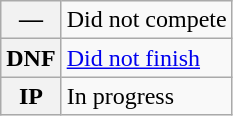<table class="wikitable">
<tr>
<th scope="row">—</th>
<td>Did not compete</td>
</tr>
<tr>
<th scope="row">DNF</th>
<td><a href='#'>Did not finish</a></td>
</tr>
<tr>
<th scope="row">IP</th>
<td>In progress</td>
</tr>
</table>
